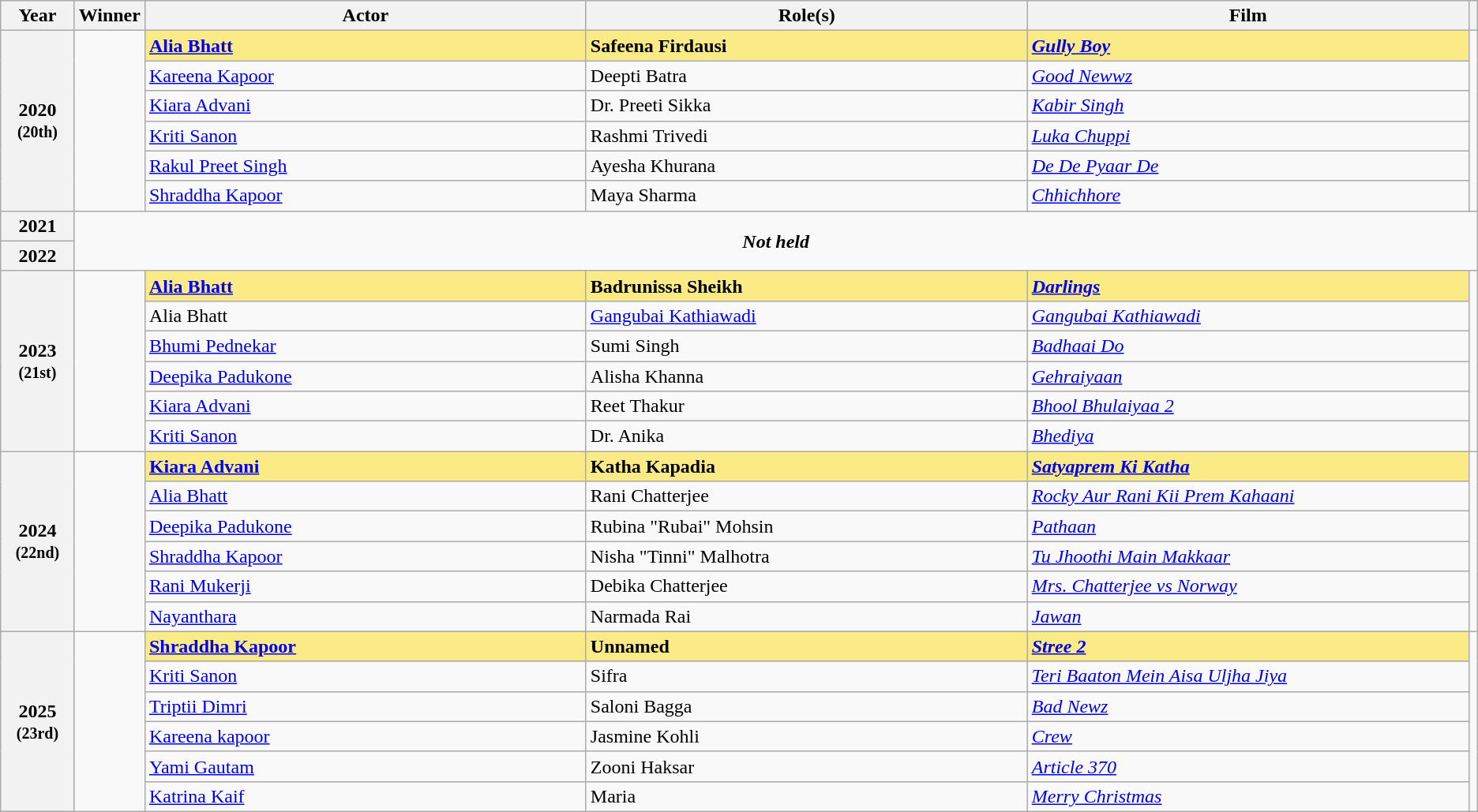<table class="wikitable sortable" style="text-align:left;">
<tr>
<th scope="col" style="width:5%;text-align:center;">Year</th>
<th scope="col" style="width:3%;text-align:center;">Winner</th>
<th scope="col" style="width:30%;text-align:center;">Actor</th>
<th scope="col" style="width:30%;text-align:center;">Role(s)</th>
<th scope="col" style="width:30%;text-align:center;">Film</th>
<th class="unsortable"></th>
</tr>
<tr>
<th scope="row" rowspan="6" style="text-align:center">2020<br><small>(20th)</small></th>
<td rowspan="6" style="text-align:center"></td>
<td style="background:#FAEB86;"><strong><a href='#'>Alia Bhatt</a></strong> </td>
<td style="background:#FAEB86;"><strong>Safeena Firdausi</strong></td>
<td style="background:#FAEB86;"><strong><em><a href='#'>Gully Boy</a></em></strong></td>
<td style="text-align:center;" rowspan="6"></td>
</tr>
<tr>
<td><a href='#'>Kareena Kapoor</a></td>
<td>Deepti Batra</td>
<td><em><a href='#'>Good Newwz</a></em></td>
</tr>
<tr>
<td><a href='#'>Kiara Advani</a></td>
<td>Dr. Preeti Sikka</td>
<td><em><a href='#'>Kabir Singh</a></em></td>
</tr>
<tr>
<td><a href='#'>Kriti Sanon</a></td>
<td>Rashmi Trivedi</td>
<td><em><a href='#'>Luka Chuppi</a></em></td>
</tr>
<tr>
<td><a href='#'>Rakul Preet Singh</a></td>
<td>Ayesha Khurana</td>
<td><em><a href='#'>De De Pyaar De</a></em></td>
</tr>
<tr>
<td><a href='#'>Shraddha Kapoor</a></td>
<td>Maya Sharma</td>
<td><em><a href='#'>Chhichhore</a></em></td>
</tr>
<tr>
<th scope="row" style="text-align:center">2021</th>
<td rowspan=2 colspan=5  style="text-align:center"><strong><em>Not held</em></strong></td>
</tr>
<tr>
<th scope="row" style="text-align:center">2022</th>
</tr>
<tr>
<th scope="row" rowspan="6" style="text-align:center">2023<br><small>(21st)</small></th>
<td rowspan="6" style="text-align:center"></td>
<td style="background:#FAEB86;"><strong><a href='#'>Alia Bhatt</a></strong> </td>
<td style="background:#FAEB86;"><strong>Badrunissa Sheikh</strong></td>
<td style="background:#FAEB86;"><strong><em><a href='#'>Darlings</a></em></strong></td>
<td style="text-align:center;" rowspan="6"></td>
</tr>
<tr>
<td>Alia Bhatt</td>
<td><a href='#'>Gangubai Kathiawadi</a></td>
<td><em><a href='#'>Gangubai Kathiawadi</a></em></td>
</tr>
<tr>
<td><a href='#'>Bhumi Pednekar</a></td>
<td>Sumi Singh</td>
<td><em><a href='#'>Badhaai Do</a></em></td>
</tr>
<tr>
<td><a href='#'>Deepika Padukone</a></td>
<td>Alisha Khanna</td>
<td><em><a href='#'>Gehraiyaan</a></em></td>
</tr>
<tr>
<td><a href='#'>Kiara Advani</a></td>
<td>Reet Thakur</td>
<td><em><a href='#'>Bhool Bhulaiyaa 2</a></em></td>
</tr>
<tr>
<td><a href='#'>Kriti Sanon</a></td>
<td>Dr. Anika</td>
<td><em><a href='#'>Bhediya</a></em></td>
</tr>
<tr>
<th scope="row" rowspan="6" style="text-align:center">2024<br><small>(22nd)</small></th>
<td rowspan="6" style="text-align:center"></td>
<td style="background:#FAEB86;"><strong><a href='#'>Kiara Advani</a></strong> </td>
<td style="background:#FAEB86;"><strong>Katha Kapadia</strong></td>
<td style="background:#FAEB86;"><strong><em><a href='#'>Satyaprem Ki Katha</a></em></strong></td>
<td style="text-align:center;" rowspan="6"></td>
</tr>
<tr>
<td><a href='#'>Alia Bhatt</a></td>
<td>Rani Chatterjee</td>
<td><em><a href='#'>Rocky Aur Rani Kii Prem Kahaani</a></em></td>
</tr>
<tr>
<td><a href='#'>Deepika Padukone</a></td>
<td>Rubina "Rubai" Mohsin</td>
<td><em><a href='#'>Pathaan</a></em></td>
</tr>
<tr>
<td><a href='#'>Shraddha Kapoor</a></td>
<td>Nisha "Tinni" Malhotra</td>
<td><em><a href='#'>Tu Jhoothi Main Makkaar</a></em></td>
</tr>
<tr>
<td><a href='#'>Rani Mukerji</a></td>
<td>Debika Chatterjee</td>
<td><em><a href='#'>Mrs. Chatterjee vs Norway</a></em></td>
</tr>
<tr>
<td><a href='#'>Nayanthara</a></td>
<td>Narmada Rai</td>
<td><em><a href='#'>Jawan</a></em></td>
</tr>
<tr>
<th rowspan="6">2025<br><small>(23rd)</small></th>
<td rowspan="6" style="text-align:center"></td>
<td style="background:#FAEB86;"><strong><a href='#'>Shraddha Kapoor</a></strong> </td>
<td style="background:#FAEB86;"><strong>Unnamed</strong></td>
<td style="background:#FAEB86;"><strong><em><a href='#'>Stree 2</a></em></strong></td>
<td style="text-align:center;" rowspan="6"></td>
</tr>
<tr>
<td><a href='#'>Kriti Sanon</a></td>
<td>Sifra</td>
<td><em><a href='#'>Teri Baaton Mein Aisa Uljha Jiya</a></em></td>
</tr>
<tr>
<td><a href='#'>Triptii Dimri</a></td>
<td>Saloni Bagga</td>
<td><a href='#'><em>Bad Newz</em></a></td>
</tr>
<tr>
<td><a href='#'>Kareena kapoor</a></td>
<td>Jasmine Kohli</td>
<td><a href='#'><em>Crew</em></a></td>
</tr>
<tr>
<td><a href='#'>Yami Gautam</a></td>
<td>Zooni Haksar</td>
<td><a href='#'><em>Article 370</em></a></td>
</tr>
<tr>
<td><a href='#'>Katrina Kaif</a></td>
<td>Maria</td>
<td><a href='#'><em>Merry Christmas</em></a></td>
</tr>
</table>
